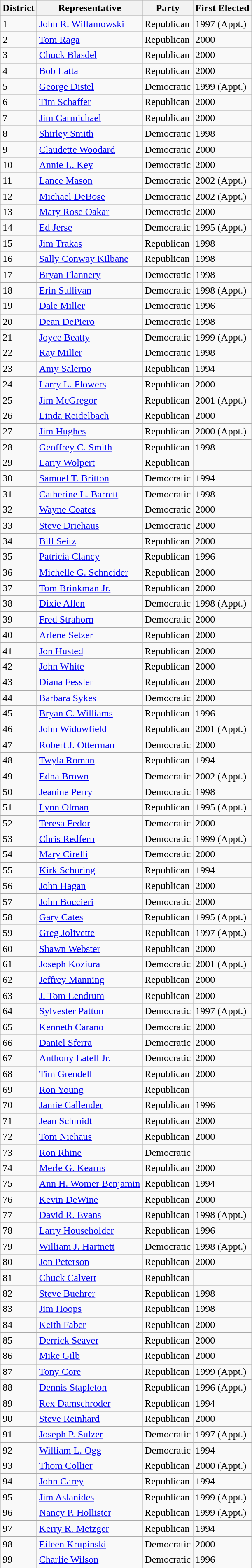<table class="wikitable sortable">
<tr>
<th>District</th>
<th>Representative</th>
<th>Party</th>
<th>First Elected</th>
</tr>
<tr>
<td>1</td>
<td><a href='#'>John R. Willamowski</a></td>
<td>Republican</td>
<td>1997 (Appt.)</td>
</tr>
<tr>
<td>2</td>
<td><a href='#'>Tom Raga</a></td>
<td>Republican</td>
<td>2000</td>
</tr>
<tr>
<td>3</td>
<td><a href='#'>Chuck Blasdel</a></td>
<td>Republican</td>
<td>2000</td>
</tr>
<tr>
<td>4</td>
<td><a href='#'>Bob Latta</a></td>
<td>Republican</td>
<td>2000</td>
</tr>
<tr>
<td>5</td>
<td><a href='#'>George Distel</a></td>
<td>Democratic</td>
<td>1999 (Appt.)</td>
</tr>
<tr>
<td>6</td>
<td><a href='#'>Tim Schaffer</a></td>
<td>Republican</td>
<td>2000</td>
</tr>
<tr>
<td>7</td>
<td><a href='#'>Jim Carmichael</a></td>
<td>Republican</td>
<td>2000</td>
</tr>
<tr>
<td>8</td>
<td><a href='#'>Shirley Smith</a></td>
<td>Democratic</td>
<td>1998</td>
</tr>
<tr>
<td>9</td>
<td><a href='#'>Claudette Woodard</a></td>
<td>Democratic</td>
<td>2000</td>
</tr>
<tr>
<td>10</td>
<td><a href='#'>Annie L. Key</a></td>
<td>Democratic</td>
<td>2000</td>
</tr>
<tr>
<td>11</td>
<td><a href='#'>Lance Mason</a></td>
<td>Democratic</td>
<td>2002 (Appt.)</td>
</tr>
<tr>
<td>12</td>
<td><a href='#'>Michael DeBose</a></td>
<td>Democratic</td>
<td>2002 (Appt.)</td>
</tr>
<tr>
<td>13</td>
<td><a href='#'>Mary Rose Oakar</a></td>
<td>Democratic</td>
<td>2000</td>
</tr>
<tr>
<td>14</td>
<td><a href='#'>Ed Jerse</a></td>
<td>Democratic</td>
<td>1995 (Appt.)</td>
</tr>
<tr>
<td>15</td>
<td><a href='#'>Jim Trakas</a></td>
<td>Republican</td>
<td>1998</td>
</tr>
<tr>
<td>16</td>
<td><a href='#'>Sally Conway Kilbane</a></td>
<td>Republican</td>
<td>1998</td>
</tr>
<tr>
<td>17</td>
<td><a href='#'>Bryan Flannery</a></td>
<td>Democratic</td>
<td>1998</td>
</tr>
<tr>
<td>18</td>
<td><a href='#'>Erin Sullivan</a></td>
<td>Democratic</td>
<td>1998 (Appt.)</td>
</tr>
<tr>
<td>19</td>
<td><a href='#'>Dale Miller</a></td>
<td>Democratic</td>
<td>1996</td>
</tr>
<tr>
<td>20</td>
<td><a href='#'>Dean DePiero</a></td>
<td>Democratic</td>
<td>1998</td>
</tr>
<tr>
<td>21</td>
<td><a href='#'>Joyce Beatty</a></td>
<td>Democratic</td>
<td>1999 (Appt.)</td>
</tr>
<tr>
<td>22</td>
<td><a href='#'>Ray Miller</a></td>
<td>Democratic</td>
<td>1998</td>
</tr>
<tr>
<td>23</td>
<td><a href='#'>Amy Salerno</a></td>
<td>Republican</td>
<td>1994</td>
</tr>
<tr>
<td>24</td>
<td><a href='#'>Larry L. Flowers</a></td>
<td>Republican</td>
<td>2000</td>
</tr>
<tr>
<td>25</td>
<td><a href='#'>Jim McGregor</a></td>
<td>Republican</td>
<td>2001 (Appt.)</td>
</tr>
<tr>
<td>26</td>
<td><a href='#'>Linda Reidelbach</a></td>
<td>Republican</td>
<td>2000</td>
</tr>
<tr>
<td>27</td>
<td><a href='#'>Jim Hughes</a></td>
<td>Republican</td>
<td>2000 (Appt.)</td>
</tr>
<tr>
<td>28</td>
<td><a href='#'>Geoffrey C. Smith</a></td>
<td>Republican</td>
<td>1998</td>
</tr>
<tr>
<td>29</td>
<td><a href='#'>Larry Wolpert</a></td>
<td>Republican</td>
<td></td>
</tr>
<tr>
<td>30</td>
<td><a href='#'>Samuel T. Britton</a></td>
<td>Democratic</td>
<td>1994</td>
</tr>
<tr>
<td>31</td>
<td><a href='#'>Catherine L. Barrett</a></td>
<td>Democratic</td>
<td>1998</td>
</tr>
<tr>
<td>32</td>
<td><a href='#'>Wayne Coates</a></td>
<td>Democratic</td>
<td>2000</td>
</tr>
<tr>
<td>33</td>
<td><a href='#'>Steve Driehaus</a></td>
<td>Democratic</td>
<td>2000</td>
</tr>
<tr>
<td>34</td>
<td><a href='#'>Bill Seitz</a></td>
<td>Republican</td>
<td>2000</td>
</tr>
<tr>
<td>35</td>
<td><a href='#'>Patricia Clancy</a></td>
<td>Republican</td>
<td>1996</td>
</tr>
<tr>
<td>36</td>
<td><a href='#'>Michelle G. Schneider</a></td>
<td>Republican</td>
<td>2000</td>
</tr>
<tr>
<td>37</td>
<td><a href='#'>Tom Brinkman Jr.</a></td>
<td>Republican</td>
<td>2000</td>
</tr>
<tr>
<td>38</td>
<td><a href='#'>Dixie Allen</a></td>
<td>Democratic</td>
<td>1998 (Appt.)</td>
</tr>
<tr>
<td>39</td>
<td><a href='#'>Fred Strahorn</a></td>
<td>Democratic</td>
<td>2000</td>
</tr>
<tr>
<td>40</td>
<td><a href='#'>Arlene Setzer</a></td>
<td>Republican</td>
<td>2000</td>
</tr>
<tr>
<td>41</td>
<td><a href='#'>Jon Husted</a></td>
<td>Republican</td>
<td>2000</td>
</tr>
<tr>
<td>42</td>
<td><a href='#'>John White</a></td>
<td>Republican</td>
<td>2000</td>
</tr>
<tr>
<td>43</td>
<td><a href='#'>Diana Fessler</a></td>
<td>Republican</td>
<td>2000</td>
</tr>
<tr>
<td>44</td>
<td><a href='#'>Barbara Sykes</a></td>
<td>Democratic</td>
<td>2000</td>
</tr>
<tr>
<td>45</td>
<td><a href='#'>Bryan C. Williams</a></td>
<td>Republican</td>
<td>1996</td>
</tr>
<tr>
<td>46</td>
<td><a href='#'>John Widowfield</a></td>
<td>Republican</td>
<td>2001 (Appt.)</td>
</tr>
<tr>
<td>47</td>
<td><a href='#'>Robert J. Otterman</a></td>
<td>Democratic</td>
<td>2000</td>
</tr>
<tr>
<td>48</td>
<td><a href='#'>Twyla Roman</a></td>
<td>Republican</td>
<td>1994</td>
</tr>
<tr>
<td>49</td>
<td><a href='#'>Edna Brown</a></td>
<td>Democratic</td>
<td>2002 (Appt.)</td>
</tr>
<tr>
<td>50</td>
<td><a href='#'>Jeanine Perry</a></td>
<td>Democratic</td>
<td>1998</td>
</tr>
<tr>
<td>51</td>
<td><a href='#'>Lynn Olman</a></td>
<td>Republican</td>
<td>1995 (Appt.)</td>
</tr>
<tr>
<td>52</td>
<td><a href='#'>Teresa Fedor</a></td>
<td>Democratic</td>
<td>2000</td>
</tr>
<tr>
<td>53</td>
<td><a href='#'>Chris Redfern</a></td>
<td>Democratic</td>
<td>1999 (Appt.)</td>
</tr>
<tr>
<td>54</td>
<td><a href='#'>Mary Cirelli</a></td>
<td>Democratic</td>
<td>2000</td>
</tr>
<tr>
<td>55</td>
<td><a href='#'>Kirk Schuring</a></td>
<td>Republican</td>
<td>1994</td>
</tr>
<tr>
<td>56</td>
<td><a href='#'>John Hagan</a></td>
<td>Republican</td>
<td>2000</td>
</tr>
<tr>
<td>57</td>
<td><a href='#'>John Boccieri</a></td>
<td>Democratic</td>
<td>2000</td>
</tr>
<tr>
<td>58</td>
<td><a href='#'>Gary Cates</a></td>
<td>Republican</td>
<td>1995 (Appt.)</td>
</tr>
<tr>
<td>59</td>
<td><a href='#'>Greg Jolivette</a></td>
<td>Republican</td>
<td>1997 (Appt.)</td>
</tr>
<tr>
<td>60</td>
<td><a href='#'>Shawn Webster</a></td>
<td>Republican</td>
<td>2000</td>
</tr>
<tr>
<td>61</td>
<td><a href='#'>Joseph Koziura</a></td>
<td>Democratic</td>
<td>2001 (Appt.)</td>
</tr>
<tr>
<td>62</td>
<td><a href='#'>Jeffrey Manning</a></td>
<td>Republican</td>
<td>2000</td>
</tr>
<tr>
<td>63</td>
<td><a href='#'>J. Tom Lendrum</a></td>
<td>Republican</td>
<td>2000</td>
</tr>
<tr>
<td>64</td>
<td><a href='#'>Sylvester Patton</a></td>
<td>Democratic</td>
<td>1997 (Appt.)</td>
</tr>
<tr>
<td>65</td>
<td><a href='#'>Kenneth Carano</a></td>
<td>Democratic</td>
<td>2000</td>
</tr>
<tr>
<td>66</td>
<td><a href='#'>Daniel Sferra</a></td>
<td>Democratic</td>
<td>2000</td>
</tr>
<tr>
<td>67</td>
<td><a href='#'>Anthony Latell Jr.</a></td>
<td>Democratic</td>
<td>2000</td>
</tr>
<tr>
<td>68</td>
<td><a href='#'>Tim Grendell</a></td>
<td>Republican</td>
<td>2000</td>
</tr>
<tr>
<td>69</td>
<td><a href='#'>Ron Young</a></td>
<td>Republican</td>
<td></td>
</tr>
<tr>
<td>70</td>
<td><a href='#'>Jamie Callender</a></td>
<td>Republican</td>
<td>1996</td>
</tr>
<tr>
<td>71</td>
<td><a href='#'>Jean Schmidt</a></td>
<td>Republican</td>
<td>2000</td>
</tr>
<tr>
<td>72</td>
<td><a href='#'>Tom Niehaus</a></td>
<td>Republican</td>
<td>2000</td>
</tr>
<tr>
<td>73</td>
<td><a href='#'>Ron Rhine</a></td>
<td>Democratic</td>
<td></td>
</tr>
<tr>
<td>74</td>
<td><a href='#'>Merle G. Kearns</a></td>
<td>Republican</td>
<td>2000</td>
</tr>
<tr>
<td>75</td>
<td><a href='#'>Ann H. Womer Benjamin</a></td>
<td>Republican</td>
<td>1994</td>
</tr>
<tr>
<td>76</td>
<td><a href='#'>Kevin DeWine</a></td>
<td>Republican</td>
<td>2000</td>
</tr>
<tr>
<td>77</td>
<td><a href='#'>David R. Evans</a></td>
<td>Republican</td>
<td>1998 (Appt.)</td>
</tr>
<tr>
<td>78</td>
<td><a href='#'>Larry Householder</a></td>
<td>Republican</td>
<td>1996</td>
</tr>
<tr>
<td>79</td>
<td><a href='#'>William J. Hartnett</a></td>
<td>Democratic</td>
<td>1998 (Appt.)</td>
</tr>
<tr>
<td>80</td>
<td><a href='#'>Jon Peterson</a></td>
<td>Republican</td>
<td>2000</td>
</tr>
<tr>
<td>81</td>
<td><a href='#'>Chuck Calvert</a></td>
<td>Republican</td>
<td></td>
</tr>
<tr>
<td>82</td>
<td><a href='#'>Steve Buehrer</a></td>
<td>Republican</td>
<td>1998</td>
</tr>
<tr>
<td>83</td>
<td><a href='#'>Jim Hoops</a></td>
<td>Republican</td>
<td>1998</td>
</tr>
<tr>
<td>84</td>
<td><a href='#'>Keith Faber</a></td>
<td>Republican</td>
<td>2000</td>
</tr>
<tr>
<td>85</td>
<td><a href='#'>Derrick Seaver</a></td>
<td>Republican</td>
<td>2000</td>
</tr>
<tr>
<td>86</td>
<td><a href='#'>Mike Gilb</a></td>
<td>Republican</td>
<td>2000</td>
</tr>
<tr>
<td>87</td>
<td><a href='#'>Tony Core</a></td>
<td>Republican</td>
<td>1999 (Appt.)</td>
</tr>
<tr>
<td>88</td>
<td><a href='#'>Dennis Stapleton</a></td>
<td>Republican</td>
<td>1996 (Appt.)</td>
</tr>
<tr>
<td>89</td>
<td><a href='#'>Rex Damschroder</a></td>
<td>Republican</td>
<td>1994</td>
</tr>
<tr>
<td>90</td>
<td><a href='#'>Steve Reinhard</a></td>
<td>Republican</td>
<td>2000</td>
</tr>
<tr>
<td>91</td>
<td><a href='#'>Joseph P. Sulzer</a></td>
<td>Democratic</td>
<td>1997 (Appt.)</td>
</tr>
<tr>
<td>92</td>
<td><a href='#'>William L. Ogg</a></td>
<td>Democratic</td>
<td>1994</td>
</tr>
<tr>
<td>93</td>
<td><a href='#'>Thom Collier</a></td>
<td>Republican</td>
<td>2000 (Appt.)</td>
</tr>
<tr>
<td>94</td>
<td><a href='#'>John Carey</a></td>
<td>Republican</td>
<td>1994</td>
</tr>
<tr>
<td>95</td>
<td><a href='#'>Jim Aslanides</a></td>
<td>Republican</td>
<td>1999 (Appt.)</td>
</tr>
<tr>
<td>96</td>
<td><a href='#'>Nancy P. Hollister</a></td>
<td>Republican</td>
<td>1999 (Appt.)</td>
</tr>
<tr>
<td>97</td>
<td><a href='#'>Kerry R. Metzger</a></td>
<td>Republican</td>
<td>1994</td>
</tr>
<tr>
<td>98</td>
<td><a href='#'>Eileen Krupinski</a></td>
<td>Democratic</td>
<td>2000</td>
</tr>
<tr>
<td>99</td>
<td><a href='#'>Charlie Wilson</a></td>
<td>Democratic</td>
<td>1996</td>
</tr>
</table>
